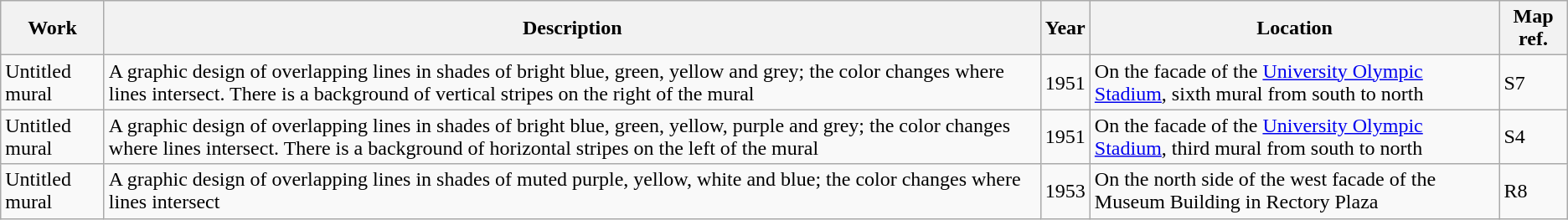<table class="wikitable mw-collapsible">
<tr>
<th>Work</th>
<th>Description</th>
<th>Year</th>
<th>Location</th>
<th>Map ref.</th>
</tr>
<tr>
<td>Untitled mural</td>
<td>A graphic design of overlapping lines in shades of bright blue, green, yellow and grey; the color changes where lines intersect. There is a background of vertical stripes on the right of the mural</td>
<td>1951</td>
<td>On the facade of the <a href='#'>University Olympic Stadium</a>, sixth mural from south to north</td>
<td>S7</td>
</tr>
<tr>
<td>Untitled mural</td>
<td>A graphic design of overlapping lines in shades of bright blue, green, yellow, purple and grey; the color changes where lines intersect. There is a background of horizontal stripes on the left of the mural</td>
<td>1951</td>
<td>On the facade of the <a href='#'>University Olympic Stadium</a>, third mural from south to north</td>
<td>S4</td>
</tr>
<tr>
<td>Untitled mural</td>
<td>A graphic design of overlapping lines in shades of muted purple, yellow, white and blue; the color changes where lines intersect</td>
<td>1953</td>
<td>On the north side of the west facade of the Museum Building in Rectory Plaza</td>
<td>R8</td>
</tr>
</table>
